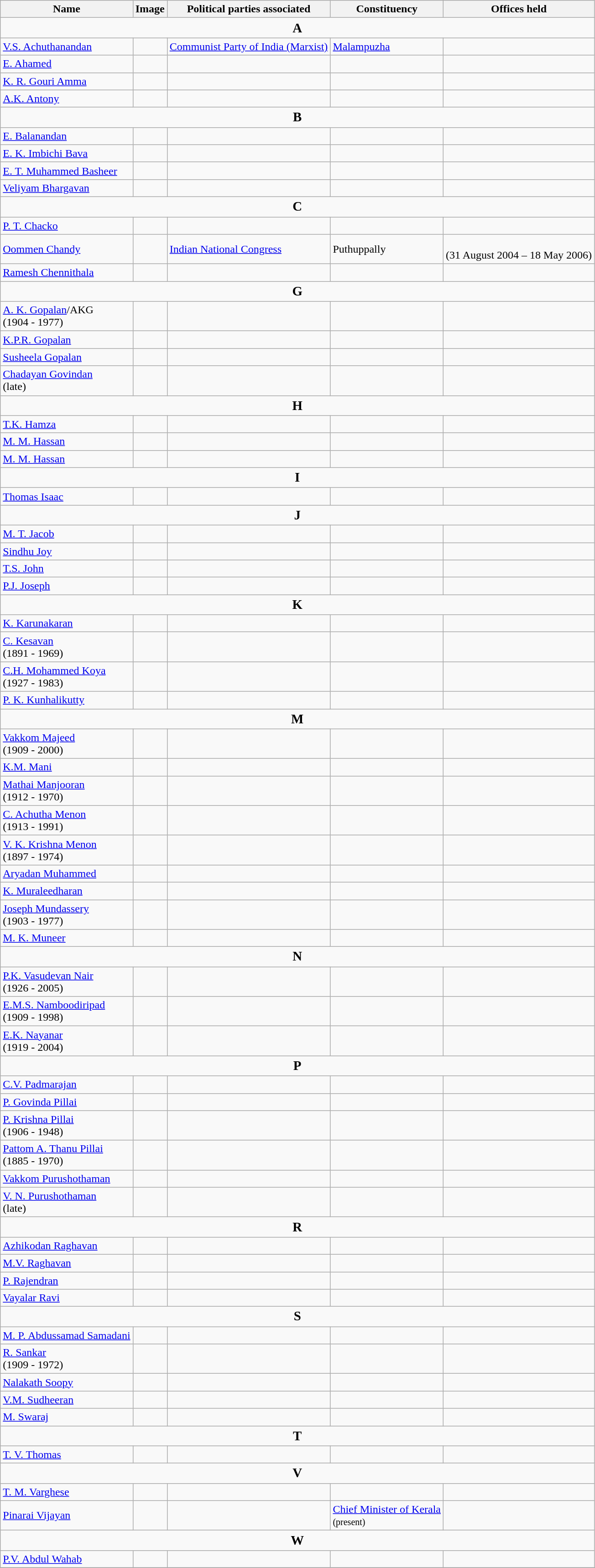<table class="wikitable sortable">
<tr>
<th>Name</th>
<th>Image</th>
<th>Political parties associated</th>
<th>Constituency</th>
<th>Offices held</th>
</tr>
<tr>
<td align="center" colspan="5"><strong><big>A</big></strong></td>
</tr>
<tr>
<td><a href='#'>V.S. Achuthanandan</a></td>
<td></td>
<td> <a href='#'>Communist Party of India (Marxist)</a></td>
<td><a href='#'>Malampuzha</a></td>
<td></td>
</tr>
<tr>
<td><a href='#'>E. Ahamed</a></td>
<td></td>
<td></td>
<td></td>
<td></td>
</tr>
<tr G. Devarajan All India Forward Bloc>
<td><a href='#'>K. R. Gouri Amma</a></td>
<td></td>
<td></td>
<td></td>
<td></td>
</tr>
<tr>
<td><a href='#'>A.K. Antony</a></td>
<td></td>
<td></td>
<td></td>
<td></td>
</tr>
<tr>
<td align="center" colspan="5"><strong><big>B</big></strong></td>
</tr>
<tr>
<td><a href='#'>E. Balanandan</a></td>
<td></td>
<td></td>
<td></td>
<td></td>
</tr>
<tr c k chandrappan>
<td><a href='#'>E. K. Imbichi Bava</a></td>
<td></td>
<td></td>
<td></td>
<td></td>
</tr>
<tr>
<td><a href='#'>E. T. Muhammed Basheer</a></td>
<td></td>
<td></td>
<td></td>
<td></td>
</tr>
<tr>
<td><a href='#'>Veliyam Bhargavan</a></td>
<td></td>
<td></td>
<td></td>
<td></td>
</tr>
<tr>
<td align="center" colspan="5"><strong><big>C</big></strong></td>
</tr>
<tr>
<td><a href='#'>P. T. Chacko</a></td>
<td></td>
<td></td>
<td></td>
<td></td>
</tr>
<tr>
<td><a href='#'>Oommen Chandy</a></td>
<td></td>
<td><a href='#'>Indian National Congress</a></td>
<td>Puthuppally</td>
<td><br>(31 August 2004 – 18 May 2006)</td>
</tr>
<tr>
<td><a href='#'>Ramesh Chennithala</a></td>
<td></td>
<td></td>
<td></td>
<td></td>
</tr>
<tr>
<td align="center" colspan="5"><strong><big>G</big></strong></td>
</tr>
<tr>
<td><a href='#'>A. K. Gopalan</a>/AKG <br>(1904 - 1977)</td>
<td></td>
<td></td>
<td></td>
<td></td>
</tr>
<tr>
<td><a href='#'>K.P.R. Gopalan</a></td>
<td></td>
<td></td>
<td></td>
<td></td>
</tr>
<tr>
<td><a href='#'>Susheela Gopalan</a></td>
<td></td>
<td></td>
<td></td>
<td></td>
</tr>
<tr>
<td><a href='#'>Chadayan Govindan</a> <br>(late)</td>
<td></td>
<td></td>
<td></td>
<td></td>
</tr>
<tr>
<td align="center" colspan="5"><strong><big>H</big></strong></td>
</tr>
<tr>
<td><a href='#'>T.K. Hamza</a></td>
<td></td>
<td></td>
<td></td>
<td></td>
</tr>
<tr>
<td><a href='#'>M. M. Hassan</a></td>
<td></td>
<td></td>
<td></td>
<td></td>
</tr>
<tr>
<td><a href='#'>M. M. Hassan</a></td>
<td></td>
<td></td>
<td></td>
<td></td>
</tr>
<tr>
<td align="center" colspan="5"><strong><big>I</big></strong></td>
</tr>
<tr>
<td><a href='#'>Thomas Isaac</a></td>
<td></td>
<td></td>
<td></td>
<td></td>
</tr>
<tr>
<td align="center" colspan="5"><strong><big>J</big></strong></td>
</tr>
<tr>
<td><a href='#'>M. T. Jacob</a></td>
<td></td>
<td></td>
<td></td>
<td></td>
</tr>
<tr>
<td><a href='#'>Sindhu Joy</a></td>
<td></td>
<td></td>
<td></td>
<td></td>
</tr>
<tr>
<td><a href='#'>T.S. John</a></td>
<td></td>
<td></td>
<td></td>
<td></td>
</tr>
<tr>
<td><a href='#'>P.J. Joseph</a></td>
<td></td>
<td></td>
<td></td>
<td></td>
</tr>
<tr>
<td align="center" colspan="5"><strong><big>K</big></strong></td>
</tr>
<tr>
<td><a href='#'>K. Karunakaran</a></td>
<td></td>
<td></td>
<td></td>
<td></td>
</tr>
<tr>
<td><a href='#'>C. Kesavan</a> <br>(1891 - 1969)</td>
<td></td>
<td></td>
<td></td>
<td></td>
</tr>
<tr>
<td><a href='#'>C.H. Mohammed Koya</a> <br>(1927 - 1983)</td>
<td></td>
<td></td>
<td></td>
<td></td>
</tr>
<tr>
<td><a href='#'>P. K. Kunhalikutty</a></td>
<td></td>
<td></td>
<td></td>
<td></td>
</tr>
<tr>
<td align="center" colspan="5"><strong><big>M</big></strong></td>
</tr>
<tr>
<td><a href='#'>Vakkom Majeed</a> <br>(1909 - 2000)</td>
<td></td>
<td></td>
<td></td>
<td></td>
</tr>
<tr>
<td><a href='#'>K.M. Mani</a></td>
<td></td>
<td></td>
<td></td>
<td></td>
</tr>
<tr>
<td><a href='#'>Mathai Manjooran</a> <br>(1912 - 1970)</td>
<td></td>
<td></td>
<td></td>
<td></td>
</tr>
<tr>
<td><a href='#'>C. Achutha Menon</a> <br>(1913 - 1991)</td>
<td></td>
<td></td>
<td></td>
<td></td>
</tr>
<tr>
<td><a href='#'>V. K. Krishna Menon</a> <br> (1897 - 1974)</td>
<td></td>
<td></td>
<td></td>
<td></td>
</tr>
<tr>
<td><a href='#'>Aryadan Muhammed</a></td>
<td></td>
<td></td>
<td></td>
<td></td>
</tr>
<tr>
<td><a href='#'>K. Muraleedharan</a></td>
<td></td>
<td></td>
<td></td>
<td></td>
</tr>
<tr>
<td><a href='#'>Joseph Mundassery</a> <br> (1903 - 1977)</td>
<td></td>
<td></td>
<td></td>
<td></td>
</tr>
<tr>
<td><a href='#'>M. K. Muneer</a></td>
<td></td>
<td></td>
<td></td>
<td></td>
</tr>
<tr>
<td align="center" colspan="5"><strong><big>N</big></strong></td>
</tr>
<tr>
<td><a href='#'>P.K. Vasudevan Nair</a> <br>(1926 - 2005)</td>
<td></td>
<td></td>
<td></td>
<td></td>
</tr>
<tr>
<td><a href='#'>E.M.S. Namboodiripad</a> <br>(1909 - 1998)</td>
<td></td>
<td></td>
<td></td>
<td></td>
</tr>
<tr>
<td><a href='#'>E.K. Nayanar</a> <br>(1919 - 2004)</td>
<td></td>
<td></td>
<td></td>
<td></td>
</tr>
<tr>
<td align="center" colspan="5"><strong><big>P</big></strong></td>
</tr>
<tr>
<td><a href='#'>C.V. Padmarajan</a></td>
<td></td>
<td></td>
<td></td>
<td></td>
</tr>
<tr>
<td><a href='#'>P. Govinda Pillai</a></td>
<td></td>
<td></td>
<td></td>
<td></td>
</tr>
<tr>
<td><a href='#'>P. Krishna Pillai</a> <br>(1906 - 1948)</td>
<td></td>
<td></td>
<td></td>
<td></td>
</tr>
<tr>
<td><a href='#'>Pattom A. Thanu Pillai</a> <br>(1885 - 1970)</td>
<td></td>
<td></td>
<td></td>
<td></td>
</tr>
<tr>
<td><a href='#'>Vakkom Purushothaman</a></td>
<td></td>
<td></td>
<td></td>
<td></td>
</tr>
<tr>
<td><a href='#'>V. N. Purushothaman</a> <br>(late)</td>
<td></td>
<td></td>
<td></td>
<td></td>
</tr>
<tr>
<td align="center" colspan="5"><strong><big>R</big></strong></td>
</tr>
<tr>
<td><a href='#'>Azhikodan Raghavan</a></td>
<td></td>
<td></td>
<td></td>
<td></td>
</tr>
<tr>
<td><a href='#'>M.V. Raghavan</a></td>
<td></td>
<td></td>
<td></td>
<td></td>
</tr>
<tr>
<td><a href='#'>P. Rajendran</a></td>
<td></td>
<td></td>
<td></td>
<td></td>
</tr>
<tr>
<td><a href='#'>Vayalar Ravi</a></td>
<td></td>
<td></td>
<td></td>
<td></td>
</tr>
<tr>
<td align="center" colspan="5"><strong><big>S</big></strong></td>
</tr>
<tr>
<td><a href='#'>M. P. Abdussamad Samadani</a></td>
<td></td>
<td></td>
<td></td>
<td></td>
</tr>
<tr>
<td><a href='#'>R. Sankar</a> <br>(1909 - 1972)</td>
<td></td>
<td></td>
<td></td>
<td></td>
</tr>
<tr>
<td><a href='#'>Nalakath Soopy</a></td>
<td></td>
<td></td>
<td></td>
<td></td>
</tr>
<tr>
<td><a href='#'>V.M. Sudheeran</a></td>
<td></td>
<td></td>
<td></td>
<td></td>
</tr>
<tr>
<td><a href='#'>M. Swaraj</a></td>
<td></td>
<td></td>
<td></td>
<td></td>
</tr>
<tr>
<td align="center" colspan="5"><strong><big>T</big></strong></td>
</tr>
<tr>
<td><a href='#'>T. V. Thomas</a></td>
<td></td>
<td></td>
<td></td>
<td></td>
</tr>
<tr>
<td align="center" colspan="5"><strong><big>V</big></strong></td>
</tr>
<tr>
<td><a href='#'>T. M. Varghese</a></td>
<td></td>
<td></td>
<td></td>
<td></td>
</tr>
<tr>
<td><a href='#'>Pinarai Vijayan</a></td>
<td></td>
<td></td>
<td><a href='#'>Chief Minister of Kerala</a><br><small>(present)</small></td>
<td></td>
</tr>
<tr>
<td align="center" colspan="5"><strong><big>W</big></strong></td>
</tr>
<tr>
<td><a href='#'>P.V. Abdul Wahab</a></td>
<td></td>
<td></td>
<td></td>
<td></td>
</tr>
<tr>
</tr>
</table>
